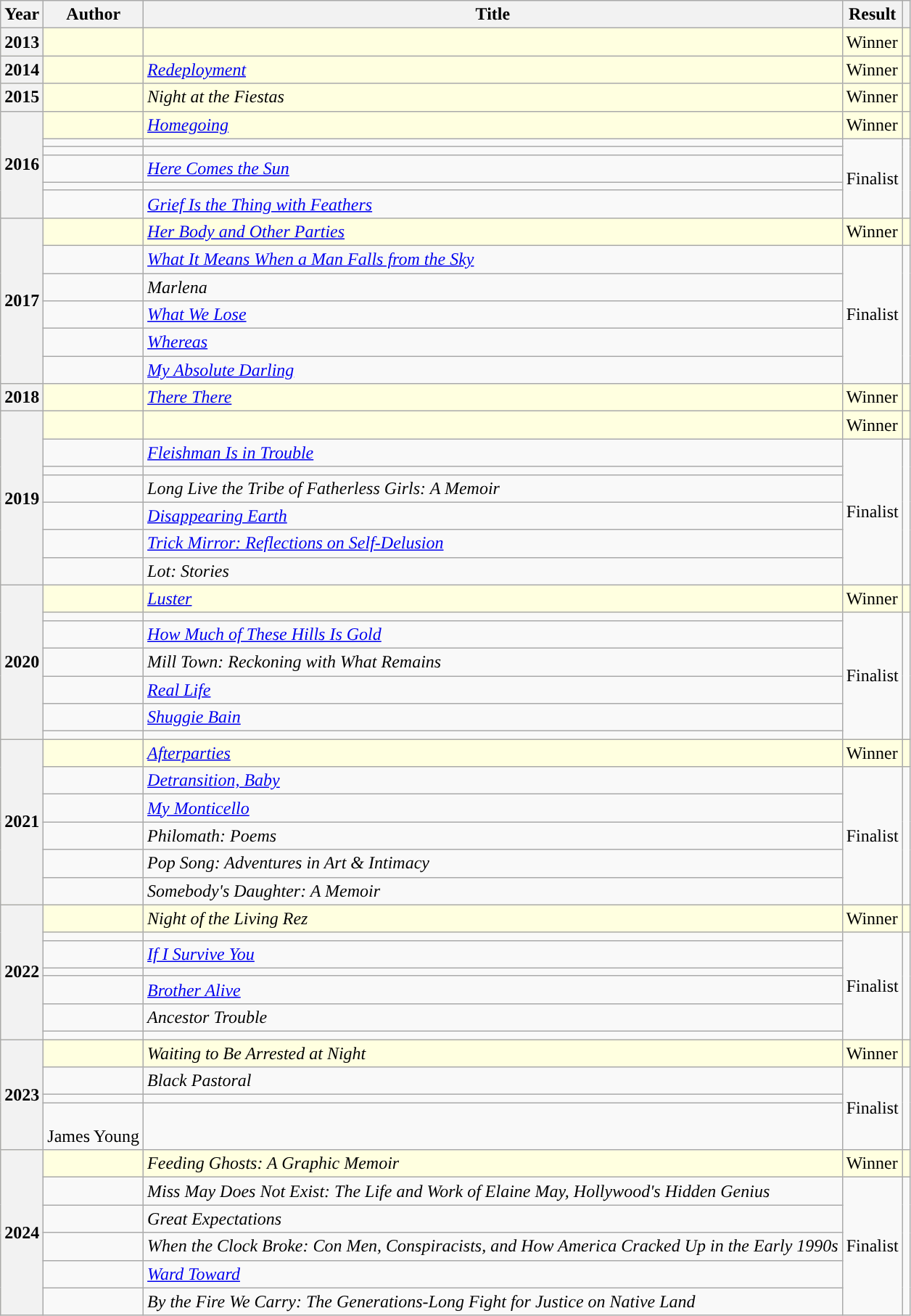<table class="wikitable sortable mw-collapsible">
<tr>
<th scope="col">Year</th>
<th scope="col">Author</th>
<th scope="col">Title</th>
<th scope="col">Result</th>
<th scope="col"></th>
</tr>
<tr style=background:lightyellow>
<th>2013</th>
<td></td>
<td></td>
<td>Winner</td>
<td></td>
</tr>
<tr style=background:lightyellow>
<th>2014</th>
<td></td>
<td><em><a href='#'>Redeployment</a></em></td>
<td>Winner</td>
<td></td>
</tr>
<tr style=background:lightyellow>
<th>2015</th>
<td></td>
<td><em>Night at the Fiestas</em></td>
<td>Winner</td>
<td></td>
</tr>
<tr style=background:lightyellow>
<th rowspan="6">2016</th>
<td></td>
<td><em><a href='#'>Homegoing</a></em></td>
<td>Winner</td>
<td></td>
</tr>
<tr>
<td></td>
<td><em></em></td>
<td rowspan="5">Finalist</td>
<td rowspan="5"></td>
</tr>
<tr>
<td></td>
<td><em></em></td>
</tr>
<tr>
<td></td>
<td><em><a href='#'>Here Comes the Sun</a></em></td>
</tr>
<tr>
<td></td>
<td><em></em></td>
</tr>
<tr>
<td></td>
<td><em><a href='#'>Grief Is the Thing with Feathers</a></em></td>
</tr>
<tr style="background:lightyellow">
<th rowspan="6">2017</th>
<td></td>
<td><em><a href='#'>Her Body and Other Parties</a></em></td>
<td>Winner</td>
<td></td>
</tr>
<tr>
<td></td>
<td><em><a href='#'>What It Means When a Man Falls from the Sky</a></em></td>
<td rowspan="5">Finalist</td>
<td rowspan="5"></td>
</tr>
<tr>
<td></td>
<td><em>Marlena</em></td>
</tr>
<tr>
<td></td>
<td><em><a href='#'>What We Lose</a></em></td>
</tr>
<tr>
<td></td>
<td><em><a href='#'>Whereas</a></em></td>
</tr>
<tr>
<td></td>
<td><em><a href='#'>My Absolute Darling</a></em></td>
</tr>
<tr style="background:lightyellow">
<th>2018</th>
<td></td>
<td><em><a href='#'>There There</a></em></td>
<td>Winner</td>
<td></td>
</tr>
<tr style="background:lightyellow">
<th rowspan="7">2019</th>
<td></td>
<td></td>
<td>Winner</td>
<td></td>
</tr>
<tr>
<td></td>
<td><em><a href='#'>Fleishman Is in Trouble</a></em></td>
<td rowspan="6">Finalist</td>
<td rowspan="6"></td>
</tr>
<tr>
<td></td>
<td><em></em></td>
</tr>
<tr>
<td></td>
<td><em>Long Live the Tribe of Fatherless Girls: A Memoir</em></td>
</tr>
<tr>
<td></td>
<td><em><a href='#'>Disappearing Earth</a></em></td>
</tr>
<tr>
<td></td>
<td><em><a href='#'>Trick Mirror: Reflections on Self-Delusion</a></em></td>
</tr>
<tr>
<td></td>
<td><em>Lot: Stories</em></td>
</tr>
<tr style="background:lightyellow">
<th rowspan="7">2020</th>
<td></td>
<td><em><a href='#'>Luster</a></em></td>
<td>Winner</td>
<td></td>
</tr>
<tr>
<td></td>
<td></td>
<td rowspan="6">Finalist</td>
<td rowspan="6"></td>
</tr>
<tr>
<td></td>
<td><em><a href='#'>How Much of These Hills Is Gold</a></em></td>
</tr>
<tr>
<td></td>
<td><em>Mill Town: Reckoning with What Remains</em></td>
</tr>
<tr>
<td></td>
<td><em><a href='#'>Real Life</a></em></td>
</tr>
<tr>
<td></td>
<td><em><a href='#'>Shuggie Bain</a></em></td>
</tr>
<tr>
<td></td>
<td></td>
</tr>
<tr style=background:lightyellow>
<th rowspan="6">2021</th>
<td></td>
<td><em><a href='#'>Afterparties</a></em></td>
<td>Winner</td>
<td></td>
</tr>
<tr>
<td></td>
<td><em><a href='#'>Detransition, Baby</a></em></td>
<td rowspan="5">Finalist</td>
<td rowspan="5"></td>
</tr>
<tr>
<td></td>
<td><em><a href='#'>My Monticello</a></em></td>
</tr>
<tr>
<td></td>
<td><em>Philomath: Poems</em></td>
</tr>
<tr>
<td></td>
<td><em>Pop Song: Adventures in Art & Intimacy</em></td>
</tr>
<tr>
<td></td>
<td><em>Somebody's Daughter: A Memoir</em></td>
</tr>
<tr style=background:lightyellow>
<th rowspan="7">2022</th>
<td></td>
<td><em>Night of the Living Rez</em></td>
<td>Winner</td>
<td></td>
</tr>
<tr>
<td></td>
<td><em></em></td>
<td rowspan="6">Finalist</td>
<td rowspan="6"></td>
</tr>
<tr>
<td></td>
<td><em><a href='#'>If I Survive You</a></em></td>
</tr>
<tr>
<td></td>
<td><em></em></td>
</tr>
<tr>
<td></td>
<td><em><a href='#'>Brother Alive</a></em></td>
</tr>
<tr>
<td></td>
<td><em>Ancestor Trouble</em></td>
</tr>
<tr>
<td></td>
<td><em></em></td>
</tr>
<tr style="background:lightyellow">
<th rowspan="4">2023</th>
<td></td>
<td><em>Waiting to Be Arrested at Night</em></td>
<td>Winner</td>
<td></td>
</tr>
<tr>
<td></td>
<td><em>Black Pastoral</em></td>
<td rowspan="3">Finalist</td>
<td rowspan="3"></td>
</tr>
<tr>
<td></td>
<td><em></em></td>
</tr>
<tr>
<td> <br> James Young</td>
<td><em></em></td>
</tr>
<tr style=background:lightyellow>
<th rowspan="6">2024</th>
<td></td>
<td><em>Feeding Ghosts: A Graphic Memoir</em></td>
<td>Winner</td>
<td></td>
</tr>
<tr>
<td></td>
<td><em>Miss May Does Not Exist: The Life and Work of Elaine May, Hollywood's Hidden Genius</em></td>
<td rowspan="5">Finalist</td>
<td rowspan="5"></td>
</tr>
<tr>
<td></td>
<td><em>Great Expectations</em></td>
</tr>
<tr>
<td></td>
<td><em>When the Clock Broke: Con Men, Conspiracists, and How America Cracked Up in the Early 1990s</em></td>
</tr>
<tr>
<td></td>
<td><em><a href='#'>Ward Toward</a></em></td>
</tr>
<tr>
<td></td>
<td><em>By the Fire We Carry: The Generations-Long Fight for Justice on Native Land</em></td>
</tr>
</table>
